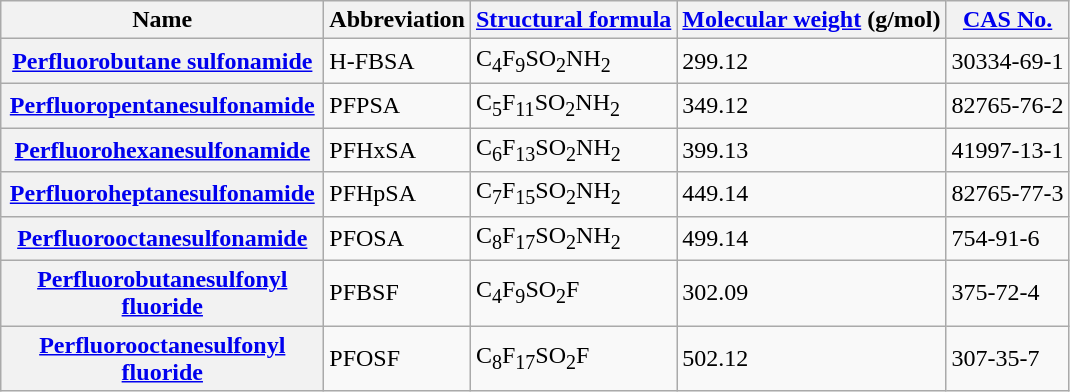<table class="wikitable sortable plainrowheaders">
<tr>
<th scope="col" style="width:13em;">Name</th>
<th scope="col">Abbreviation</th>
<th scope="col"><a href='#'>Structural formula</a></th>
<th scope="col"><a href='#'>Molecular weight</a> (g/mol)</th>
<th scope="col"><a href='#'>CAS No.</a></th>
</tr>
<tr>
<th scope="row"><a href='#'>Perfluorobutane sulfonamide</a></th>
<td>H-FBSA</td>
<td>C<sub>4</sub>F<sub>9</sub>SO<sub>2</sub>NH<sub>2</sub></td>
<td>299.12</td>
<td>30334-69-1</td>
</tr>
<tr>
<th scope="row"><a href='#'>Perfluoropentanesulfonamide</a></th>
<td>PFPSA</td>
<td>C<sub>5</sub>F<sub>11</sub>SO<sub>2</sub>NH<sub>2</sub></td>
<td>349.12</td>
<td>82765-76-2</td>
</tr>
<tr>
<th scope="row"><a href='#'>Perfluorohexanesulfonamide</a></th>
<td>PFHxSA</td>
<td>C<sub>6</sub>F<sub>13</sub>SO<sub>2</sub>NH<sub>2</sub></td>
<td>399.13</td>
<td>41997-13-1</td>
</tr>
<tr>
<th scope="row"><a href='#'>Perfluoroheptanesulfonamide</a></th>
<td>PFHpSA</td>
<td>C<sub>7</sub>F<sub>15</sub>SO<sub>2</sub>NH<sub>2</sub></td>
<td>449.14</td>
<td>82765-77-3</td>
</tr>
<tr>
<th scope="row"><a href='#'>Perfluorooctanesulfonamide</a></th>
<td>PFOSA</td>
<td>C<sub>8</sub>F<sub>17</sub>SO<sub>2</sub>NH<sub>2</sub></td>
<td>499.14</td>
<td>754-91-6</td>
</tr>
<tr>
<th scope="row"><a href='#'>Perfluorobutanesulfonyl fluoride</a></th>
<td>PFBSF</td>
<td>C<sub>4</sub>F<sub>9</sub>SO<sub>2</sub>F</td>
<td>302.09</td>
<td>375-72-4</td>
</tr>
<tr>
<th scope="row"><a href='#'>Perfluorooctanesulfonyl fluoride</a></th>
<td>PFOSF</td>
<td>C<sub>8</sub>F<sub>17</sub>SO<sub>2</sub>F</td>
<td>502.12</td>
<td>307-35-7</td>
</tr>
</table>
